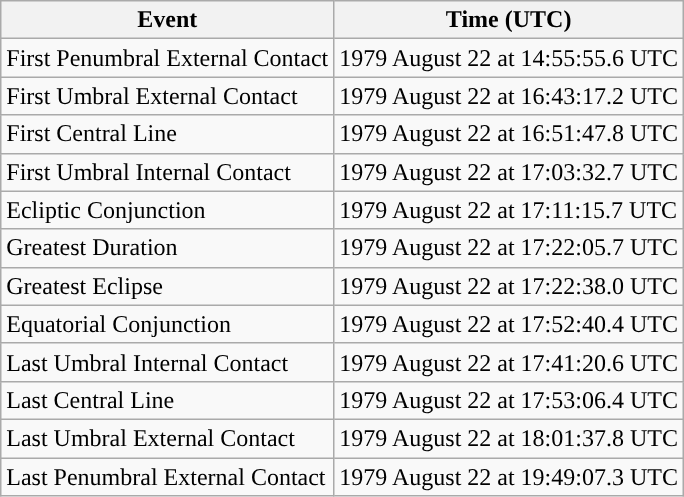<table class="wikitable">
<tr>
<th>Event</th>
<th>Time (UTC)</th>
</tr>
<tr>
<td>First Penumbral External Contact</td>
<td>1979 August 22 at 14:55:55.6 UTC</td>
</tr>
<tr>
<td>First Umbral External Contact</td>
<td>1979 August 22 at 16:43:17.2 UTC</td>
</tr>
<tr>
<td>First Central Line</td>
<td>1979 August 22 at 16:51:47.8 UTC</td>
</tr>
<tr>
<td>First Umbral Internal Contact</td>
<td>1979 August 22 at 17:03:32.7 UTC</td>
</tr>
<tr>
<td>Ecliptic Conjunction</td>
<td>1979 August 22 at 17:11:15.7 UTC</td>
</tr>
<tr>
<td>Greatest Duration</td>
<td>1979 August 22 at 17:22:05.7 UTC</td>
</tr>
<tr>
<td>Greatest Eclipse</td>
<td>1979 August 22 at 17:22:38.0 UTC</td>
</tr>
<tr>
<td>Equatorial Conjunction</td>
<td>1979 August 22 at 17:52:40.4 UTC</td>
</tr>
<tr>
<td>Last Umbral Internal Contact</td>
<td>1979 August 22 at 17:41:20.6 UTC</td>
</tr>
<tr>
<td>Last Central Line</td>
<td>1979 August 22 at 17:53:06.4 UTC</td>
</tr>
<tr>
<td>Last Umbral External Contact</td>
<td>1979 August 22 at 18:01:37.8 UTC</td>
</tr>
<tr>
<td>Last Penumbral External Contact</td>
<td>1979 August 22 at 19:49:07.3 UTC</td>
</tr>
</table>
